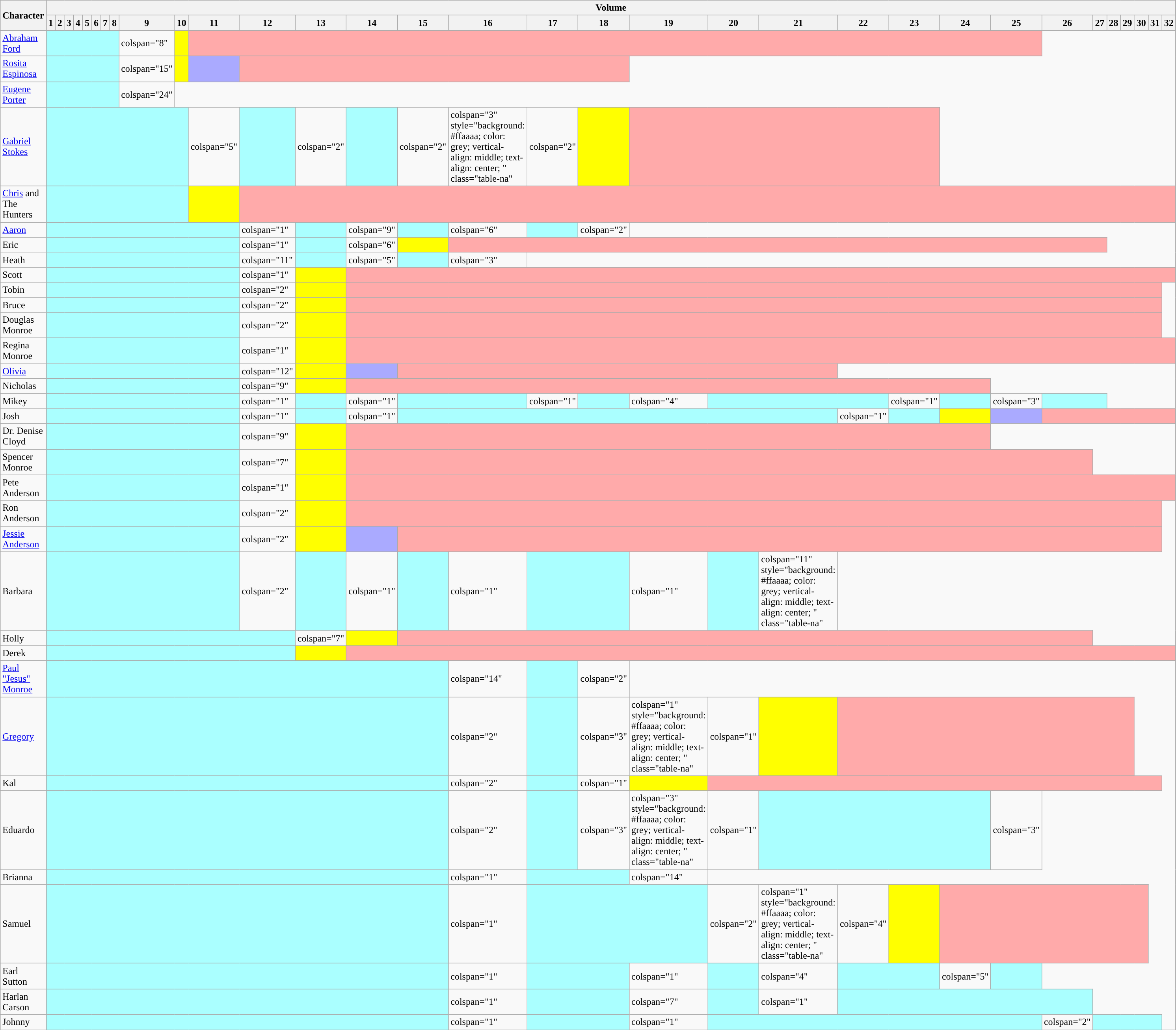<table class="wikitable">
<tr>
<th rowspan="2">Character</th>
<th colspan="32">Volume</th>
</tr>
<tr>
<th style="width:3%;">1</th>
<th style="width:3%;">2</th>
<th style="width:3%;">3</th>
<th style="width:3%;">4</th>
<th style="width:3%;">5</th>
<th style="width:3%;">6</th>
<th style="width:3%;">7</th>
<th style="width:3%;">8</th>
<th style="width:3%;">9</th>
<th style="width:3%;">10</th>
<th style="width:3%;">11</th>
<th style="width:3%;">12</th>
<th style="width:3%;">13</th>
<th style="width:3%;">14</th>
<th style="width:3%;">15</th>
<th style="width:3%;">16</th>
<th style="width:3%;">17</th>
<th style="width:3%;">18</th>
<th style="width:3%;">19</th>
<th style="width:3%;">20</th>
<th style="width:3%;">21</th>
<th style="width:3%;">22</th>
<th style="width:3%;">23</th>
<th style="width:3%;">24</th>
<th style="width:3%;">25</th>
<th style="width:3%;">26</th>
<th style="width:3%;">27</th>
<th style="width:3%;">28</th>
<th style="width:3%;">29</th>
<th style="width:3%;">30</th>
<th style="width:3%;">31</th>
<th style="width:3%;">32</th>
</tr>
<tr>
<td><a href='#'>Abraham Ford</a></td>
<td colspan="8" style="background: #aaffff; color: grey; vertical-align: middle; text-align: center; " class="table-na"></td>
<td>colspan="8" </td>
<td style="background:yellow; vertical-align:middle; text-align: center;"></td>
<td colspan="15" style="background: #ffaaaa; color: grey; vertical-align: middle; text-align: center; " class="table-na"></td>
</tr>
<tr>
<td><a href='#'>Rosita Espinosa</a></td>
<td colspan="8" style="background: #aaffff; color: grey; vertical-align: middle; text-align: center; " class="table-na"></td>
<td>colspan="15" </td>
<td style="background:yellow; vertical-align:middle; text-align: center;"></td>
<td style="background: #aaaaff" colspan="1" align="center"></td>
<td colspan="7" style="background: #ffaaaa; color: grey; vertical-align: middle; text-align: center; " class="table-na"></td>
</tr>
<tr>
<td><a href='#'>Eugene Porter</a></td>
<td colspan="8" style="background: #aaffff; color: grey; vertical-align: middle; text-align: center; " class="table-na"></td>
<td>colspan="24" </td>
</tr>
<tr>
<td><a href='#'>Gabriel Stokes</a></td>
<td colspan="10" style="background: #aaffff; color: grey; vertical-align: middle; text-align: center; " class="table-na"></td>
<td>colspan="5" </td>
<td style="background: #aaffff" colspan="1" align="center"></td>
<td>colspan="2" </td>
<td style="background: #aaffff" colspan="1" align="center"></td>
<td>colspan="2" </td>
<td>colspan="3" style="background: #ffaaaa; color: grey; vertical-align: middle; text-align: center; " class="table-na" </td>
<td>colspan="2" </td>
<td style="background:yellow; vertical-align:middle; text-align: center;"></td>
<td colspan="5" style="background: #ffaaaa; color: grey; vertical-align: middle; text-align: center; " class="table-na"></td>
</tr>
<tr>
<td><a href='#'>Chris</a> and The Hunters</td>
<td colspan="10" style="background: #aaffff; color: grey; vertical-align: middle; text-align: center; " class="table-na"></td>
<td style="background:yellow; vertical-align:middle; text-align: center;"></td>
<td colspan="21" style="background: #ffaaaa; color: grey; vertical-align: middle; text-align: center; " class="table-na"></td>
</tr>
<tr>
<td><a href='#'>Aaron</a></td>
<td colspan="11" style="background: #aaffff; color: grey; vertical-align: middle; text-align: center; " class="table-na"></td>
<td>colspan="1" </td>
<td style="background: #aaffff" colspan="1" align="center"></td>
<td>colspan="9" </td>
<td style="background: #aaffff" colspan="1" align="center"></td>
<td>colspan="6" </td>
<td style="background: #aaffff" colspan="1" align="center"></td>
<td>colspan="2" </td>
</tr>
<tr>
<td>Eric</td>
<td colspan="11" style="background: #aaffff; color: grey; vertical-align: middle; text-align: center; " class="table-na"></td>
<td>colspan="1" </td>
<td style="background: #aaffff" colspan="1" align="center"></td>
<td>colspan="6" </td>
<td style="background:yellow; vertical-align:middle; text-align: center;"></td>
<td colspan="12" style="background: #ffaaaa; color: grey; vertical-align: middle; text-align: center; " class="table-na"></td>
</tr>
<tr>
<td>Heath</td>
<td colspan="11" style="background: #aaffff; color: grey; vertical-align: middle; text-align: center; " class="table-na"></td>
<td>colspan="11" </td>
<td style="background: #aaffff" colspan="1" align="center"></td>
<td>colspan="5" </td>
<td style="background: #aaffff" colspan="1" align="center"></td>
<td>colspan="3" </td>
</tr>
<tr>
<td>Scott</td>
<td colspan="11" style="background: #aaffff; color: grey; vertical-align: middle; text-align: center; " class="table-na"></td>
<td>colspan="1" </td>
<td style="background:yellow; vertical-align:middle; text-align: center;"></td>
<td colspan="19" style="background: #ffaaaa; color: grey; vertical-align: middle; text-align: center; " class="table-na"></td>
</tr>
<tr>
<td>Tobin</td>
<td colspan="11" style="background: #aaffff; color: grey; vertical-align: middle; text-align: center; " class="table-na"></td>
<td>colspan="2" </td>
<td style="background:yellow; vertical-align:middle; text-align: center;"></td>
<td colspan="18" style="background: #ffaaaa; color: grey; vertical-align: middle; text-align: center; " class="table-na"></td>
</tr>
<tr>
<td>Bruce</td>
<td colspan="11" style="background: #aaffff; color: grey; vertical-align: middle; text-align: center; " class="table-na"></td>
<td>colspan="2" </td>
<td style="background:yellow; vertical-align:middle; text-align: center;"></td>
<td colspan="18" style="background: #ffaaaa; color: grey; vertical-align: middle; text-align: center; " class="table-na"></td>
</tr>
<tr>
<td>Douglas Monroe</td>
<td colspan="11" style="background: #aaffff; color: grey; vertical-align: middle; text-align: center; " class="table-na"></td>
<td>colspan="2" </td>
<td style="background:yellow; vertical-align:middle; text-align: center;"></td>
<td colspan="18" style="background: #ffaaaa; color: grey; vertical-align: middle; text-align: center; " class="table-na"></td>
</tr>
<tr>
<td>Regina Monroe</td>
<td colspan="11" style="background: #aaffff; color: grey; vertical-align: middle; text-align: center; " class="table-na"></td>
<td>colspan="1" </td>
<td style="background:yellow; vertical-align:middle; text-align: center;"></td>
<td colspan="19" style="background: #ffaaaa; color: grey; vertical-align: middle; text-align: center; " class="table-na"></td>
</tr>
<tr>
<td><a href='#'>Olivia</a></td>
<td colspan="11" style="background: #aaffff; color: grey; vertical-align: middle; text-align: center; " class="table-na"></td>
<td>colspan="12" </td>
<td style="background:yellow; vertical-align:middle; text-align: center;"></td>
<td style="background: #aaaaff" colspan="1" align="center"></td>
<td colspan="7" style="background: #ffaaaa; color: grey; vertical-align: middle; text-align: center; " class="table-na"></td>
</tr>
<tr>
<td>Nicholas</td>
<td colspan="11" style="background: #aaffff; color: grey; vertical-align: middle; text-align: center; " class="table-na"></td>
<td>colspan="9" </td>
<td style="background:yellow; vertical-align:middle; text-align: center;"></td>
<td colspan="11" style="background: #ffaaaa; color: grey; vertical-align: middle; text-align: center; " class="table-na"></td>
</tr>
<tr>
<td>Mikey</td>
<td colspan="11" style="background: #aaffff; color: grey; vertical-align: middle; text-align: center; " class="table-na"></td>
<td>colspan="1" </td>
<td style="background: #aaffff" colspan="1" align="center"></td>
<td>colspan="1" </td>
<td style="background: #aaffff" colspan="2" align="center"></td>
<td>colspan="1" </td>
<td style="background: #aaffff" colspan="1" align="center"></td>
<td>colspan="4" </td>
<td style="background: #aaffff" colspan="3" align="center"></td>
<td>colspan="1" </td>
<td style="background: #aaffff" colspan="1" align="center"></td>
<td>colspan="3" </td>
<td style="background: #aaffff" colspan="2" align="center"></td>
</tr>
<tr>
<td>Josh</td>
<td colspan="11" style="background: #aaffff; color: grey; vertical-align: middle; text-align: center; " class="table-na"></td>
<td>colspan="1" </td>
<td style="background: #aaffff" colspan="1" align="centre"></td>
<td>colspan="1" </td>
<td style="background: #aaffff" colspan="7" align="centre"></td>
<td>colspan="1" </td>
<td style="background: #aaffff" colspan="1" align="centre"></td>
<td style="background:yellow; vertical-align:middle; text-align: center;"></td>
<td style="background: #aaaaff" colspan="1" align="center"></td>
<td colspan="7" style="background: #ffaaaa; color: grey; vertical-align: middle; text-align: center; " class="table-na"></td>
</tr>
<tr>
<td>Dr. Denise Cloyd</td>
<td colspan="11" style="background: #aaffff; color: grey; vertical-align: middle; text-align: center; " class="table-na"></td>
<td>colspan="9" </td>
<td style="background:yellow; vertical-align:middle; text-align: center;"></td>
<td colspan="11" style="background: #ffaaaa; color: grey; vertical-align: middle; text-align: center; " class="table-na"></td>
</tr>
<tr>
<td>Spencer Monroe</td>
<td colspan="11" style="background: #aaffff; color: grey; vertical-align: middle; text-align: center; " class="table-na"></td>
<td>colspan="7" </td>
<td style="background:yellow; vertical-align:middle; text-align: center;"></td>
<td colspan="13" style="background: #ffaaaa; color: grey; vertical-align: middle; text-align: center; " class="table-na"></td>
</tr>
<tr>
<td>Pete Anderson</td>
<td colspan="11" style="background: #aaffff; color: grey; vertical-align: middle; text-align: center; " class="table-na"></td>
<td>colspan="1" </td>
<td style="background:yellow; vertical-align:middle; text-align: center;"></td>
<td colspan="19" style="background: #ffaaaa; color: grey; vertical-align: middle; text-align: center; " class="table-na"></td>
</tr>
<tr>
<td>Ron Anderson</td>
<td colspan="11" style="background: #aaffff; color: grey; vertical-align: middle; text-align: center; " class="table-na"></td>
<td>colspan="2" </td>
<td style="background:yellow; vertical-align:middle; text-align: center;"></td>
<td colspan="18" style="background: #ffaaaa; color: grey; vertical-align: middle; text-align: center; " class="table-na"></td>
</tr>
<tr>
<td><a href='#'>Jessie Anderson</a></td>
<td colspan="11" style="background: #aaffff; color: grey; vertical-align: middle; text-align: center; " class="table-na"></td>
<td>colspan="2" </td>
<td style="background:yellow; vertical-align:middle; text-align: center;"></td>
<td style="background: #aaaaff" colspan="1" align="center"></td>
<td colspan="17" style="background: #ffaaaa; color: grey; vertical-align: middle; text-align: center; " class="table-na"></td>
</tr>
<tr>
<td>Barbara</td>
<td colspan="11" style="background: #aaffff; color: grey; vertical-align: middle; text-align: center; " class="table-na"></td>
<td>colspan="2" </td>
<td style="background: #aaffff" colspan="1" align="centre"></td>
<td>colspan="1" </td>
<td style="background: #aaffff" colspan="1" align="centre"></td>
<td>colspan="1" </td>
<td style="background: #aaffff" colspan="2" align="centre"></td>
<td>colspan="1" </td>
<td style="background: #aaffff" colspan="1" align="centre"></td>
<td>colspan="11" style="background: #ffaaaa; color: grey; vertical-align: middle; text-align: center; " class="table-na" </td>
</tr>
<tr>
<td>Holly</td>
<td colspan="12" style="background: #aaffff; color: grey; vertical-align: middle; text-align: center; " class="table-na"></td>
<td>colspan="7" </td>
<td style="background:yellow; vertical-align:middle; text-align: center;"></td>
<td colspan="12" style="background: #ffaaaa; color: grey; vertical-align: middle; text-align: center; " class="table-na"></td>
</tr>
<tr>
<td>Derek</td>
<td colspan="12" style="background: #aaffff; color: grey; vertical-align: middle; text-align: center; " class="table-na"></td>
<td style="background:yellow; vertical-align:middle; text-align: center;"></td>
<td colspan="19" style="background: #ffaaaa; color: grey; vertical-align: middle; text-align: center; " class="table-na"></td>
</tr>
<tr>
<td><a href='#'>Paul "Jesus" Monroe</a></td>
<td colspan="15" style="background: #aaffff; color: grey; vertical-align: middle; text-align: center; " class="table-na"></td>
<td>colspan="14" </td>
<td style="background: #aaffff" colspan="1" align="center"></td>
<td>colspan="2" </td>
</tr>
<tr>
<td><a href='#'>Gregory</a></td>
<td colspan="15" style="background: #aaffff; color: grey; vertical-align: middle; text-align: center; " class="table-na"></td>
<td>colspan="2" </td>
<td style="background: #aaffff" colspan="1" align="center"></td>
<td>colspan="3" </td>
<td>colspan="1" style="background: #ffaaaa; color: grey; vertical-align: middle; text-align: center; " class="table-na" </td>
<td>colspan="1" </td>
<td style="background:yellow;"></td>
<td colspan="8" style="background: #ffaaaa; color: grey; vertical-align: middle; text-align: center; " class="table-na"></td>
</tr>
<tr>
<td>Kal</td>
<td colspan="15" style="background: #aaffff; color: grey; vertical-align: middle; text-align: center; " class="table-na"></td>
<td>colspan="2" </td>
<td style="background: #aaffff" colspan="1" align="center"></td>
<td>colspan="1" </td>
<td style="background:yellow; vertical-align:middle; text-align: center;"></td>
<td colspan="12" style="background: #ffaaaa; color: grey; vertical-align: middle; text-align: center; " class="table-na"></td>
</tr>
<tr>
<td>Eduardo</td>
<td colspan="15" style="background: #aaffff; color: grey; vertical-align: middle; text-align: center; " class="table-na"></td>
<td>colspan="2" </td>
<td style="background: #aaffff" colspan="1" align="center"></td>
<td>colspan="3" </td>
<td>colspan="3" style="background: #ffaaaa; color: grey; vertical-align: middle; text-align: center; " class="table-na" </td>
<td>colspan="1" </td>
<td style="background: #aaffff" colspan="4" align="centre"></td>
<td>colspan="3" </td>
</tr>
<tr>
<td>Brianna</td>
<td colspan="15" style="background: #aaffff; color: grey; vertical-align: middle; text-align: center; " class="table-na"></td>
<td>colspan="1" </td>
<td style="background: #aaffff" colspan="2" align="center"></td>
<td>colspan="14" </td>
</tr>
<tr>
<td>Samuel</td>
<td colspan="15" style="background: #aaffff; color: grey; vertical-align: middle; text-align: center; " class="table-na"></td>
<td>colspan="1" </td>
<td style="background: #aaffff" colspan="3" align="centre"></td>
<td>colspan="2" </td>
<td>colspan="1" style="background: #ffaaaa; color: grey; vertical-align: middle; text-align: center; " class="table-na" </td>
<td>colspan="4" </td>
<td style="background:yellow; vertical-align:middle; text-align: center;"></td>
<td colspan="7" style="background: #ffaaaa; color: grey; vertical-align: middle; text-align: center; " class="table-na"></td>
</tr>
<tr>
<td>Earl Sutton</td>
<td colspan="15" style="background: #aaffff; color: grey; vertical-align: middle; text-align: center; " class="table-na"></td>
<td>colspan="1" </td>
<td style="background: #aaffff" colspan="2" align="center"></td>
<td>colspan="1" </td>
<td style="background: #aaffff" colspan="1" align="center"></td>
<td>colspan="4" </td>
<td style="background: #aaffff" colspan="2" align="center"></td>
<td>colspan="5" </td>
<td style="background: #aaffff" colspan="1" align="centre"></td>
</tr>
<tr>
<td>Harlan Carson</td>
<td colspan="15" style="background: #aaffff; color: grey; vertical-align: middle; text-align: center; " class="table-na"></td>
<td>colspan="1" </td>
<td style="background: #aaffff" colspan="2" align="centre"></td>
<td>colspan="7" </td>
<td style="background: #aaffff" colspan="1" align="center"></td>
<td>colspan="1" </td>
<td style="background: #aaffff" colspan="5" align="center"></td>
</tr>
<tr>
<td>Johnny</td>
<td colspan="15" style="background: #aaffff; color: grey; vertical-align: middle; text-align: center; " class="table-na"></td>
<td>colspan="1" </td>
<td style="background: #aaffff" colspan="2" align="centre"></td>
<td>colspan="1" </td>
<td style="background: #aaffff" colspan="6" align="centre"></td>
<td>colspan="2" </td>
<td style="background: #aaffff" colspan="5" align="center"></td>
</tr>
</table>
